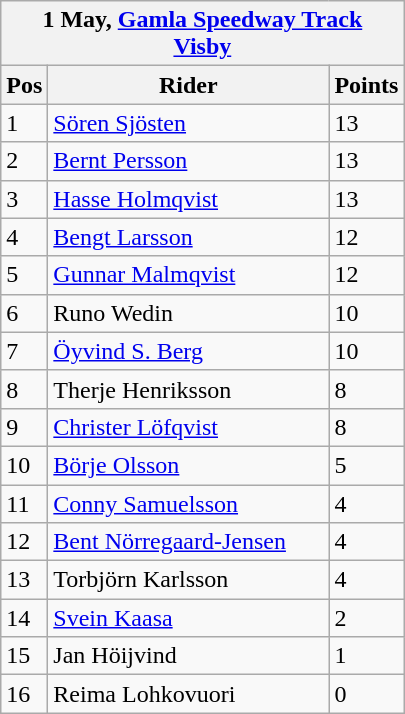<table class="wikitable">
<tr>
<th colspan="6">1 May,  <a href='#'>Gamla Speedway Track</a><br><a href='#'>Visby</a></th>
</tr>
<tr>
<th width=20>Pos</th>
<th width=180>Rider</th>
<th width=40>Points</th>
</tr>
<tr>
<td>1</td>
<td style="text-align:left;"><a href='#'>Sören Sjösten</a></td>
<td>13</td>
</tr>
<tr>
<td>2</td>
<td style="text-align:left;"><a href='#'>Bernt Persson</a></td>
<td>13</td>
</tr>
<tr>
<td>3</td>
<td style="text-align:left;"><a href='#'>Hasse Holmqvist</a></td>
<td>13</td>
</tr>
<tr>
<td>4</td>
<td style="text-align:left;"><a href='#'>Bengt Larsson</a></td>
<td>12</td>
</tr>
<tr>
<td>5</td>
<td style="text-align:left;"><a href='#'>Gunnar Malmqvist</a></td>
<td>12</td>
</tr>
<tr>
<td>6</td>
<td style="text-align:left;">Runo Wedin</td>
<td>10</td>
</tr>
<tr>
<td>7</td>
<td style="text-align:left;"><a href='#'>Öyvind S. Berg</a></td>
<td>10</td>
</tr>
<tr>
<td>8</td>
<td style="text-align:left;">Therje Henriksson</td>
<td>8</td>
</tr>
<tr>
<td>9</td>
<td style="text-align:left;"><a href='#'>Christer Löfqvist</a></td>
<td>8</td>
</tr>
<tr>
<td>10</td>
<td style="text-align:left;"><a href='#'>Börje Olsson</a></td>
<td>5</td>
</tr>
<tr>
<td>11</td>
<td style="text-align:left;"><a href='#'>Conny Samuelsson</a></td>
<td>4</td>
</tr>
<tr>
<td>12</td>
<td style="text-align:left;"><a href='#'>Bent Nörregaard-Jensen</a></td>
<td>4</td>
</tr>
<tr>
<td>13</td>
<td style="text-align:left;">Torbjörn Karlsson</td>
<td>4</td>
</tr>
<tr>
<td>14</td>
<td style="text-align:left;"><a href='#'>Svein Kaasa</a></td>
<td>2</td>
</tr>
<tr>
<td>15</td>
<td style="text-align:left;">Jan Höijvind</td>
<td>1</td>
</tr>
<tr>
<td>16</td>
<td style="text-align:left;">Reima Lohkovuori</td>
<td>0</td>
</tr>
</table>
